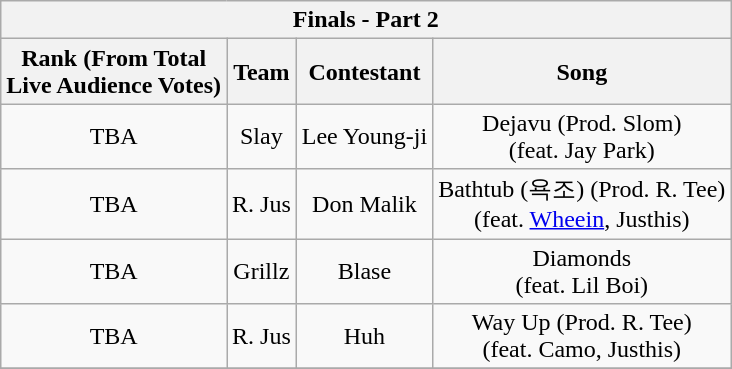<table class="wikitable" style="text-align:center" border="2">
<tr>
<th colspan="4">Finals - Part 2</th>
</tr>
<tr>
<th>Rank (From Total<br>Live Audience Votes)</th>
<th>Team</th>
<th>Contestant</th>
<th>Song</th>
</tr>
<tr>
<td>TBA</td>
<td>Slay</td>
<td>Lee Young-ji</td>
<td>Dejavu (Prod. Slom)<br>(feat. Jay Park)</td>
</tr>
<tr>
<td>TBA</td>
<td>R. Jus</td>
<td>Don Malik</td>
<td>Bathtub (욕조) (Prod. R. Tee)<br>(feat. <a href='#'>Wheein</a>, Justhis)</td>
</tr>
<tr>
<td>TBA</td>
<td>Grillz</td>
<td>Blase</td>
<td>Diamonds<br>(feat. Lil Boi)</td>
</tr>
<tr>
<td>TBA</td>
<td>R. Jus</td>
<td>Huh</td>
<td>Way Up (Prod. R. Tee)<br>(feat. Camo, Justhis)</td>
</tr>
<tr>
</tr>
</table>
